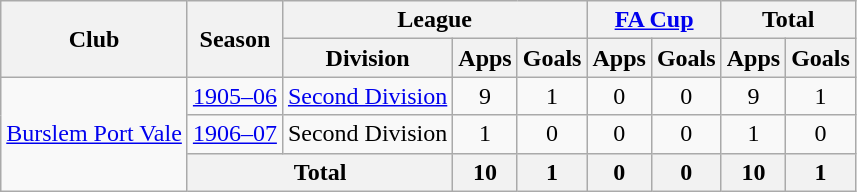<table class="wikitable" style="text-align:center">
<tr>
<th rowspan="2">Club</th>
<th rowspan="2">Season</th>
<th colspan="3">League</th>
<th colspan="2"><a href='#'>FA Cup</a></th>
<th colspan="2">Total</th>
</tr>
<tr>
<th>Division</th>
<th>Apps</th>
<th>Goals</th>
<th>Apps</th>
<th>Goals</th>
<th>Apps</th>
<th>Goals</th>
</tr>
<tr>
<td rowspan="3"><a href='#'>Burslem Port Vale</a></td>
<td><a href='#'>1905–06</a></td>
<td><a href='#'>Second Division</a></td>
<td>9</td>
<td>1</td>
<td>0</td>
<td>0</td>
<td>9</td>
<td>1</td>
</tr>
<tr>
<td><a href='#'>1906–07</a></td>
<td>Second Division</td>
<td>1</td>
<td>0</td>
<td>0</td>
<td>0</td>
<td>1</td>
<td>0</td>
</tr>
<tr>
<th colspan="2">Total</th>
<th>10</th>
<th>1</th>
<th>0</th>
<th>0</th>
<th>10</th>
<th>1</th>
</tr>
</table>
